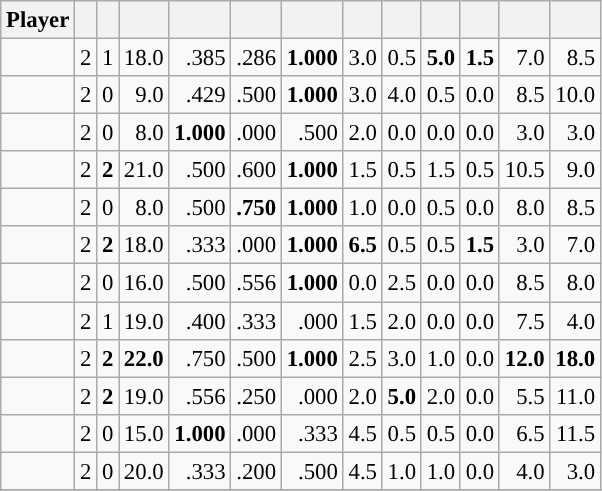<table class="wikitable sortable" style="font-size:95%; text-align:right;">
<tr>
<th>Player</th>
<th></th>
<th></th>
<th></th>
<th></th>
<th></th>
<th></th>
<th></th>
<th></th>
<th></th>
<th></th>
<th></th>
<th></th>
</tr>
<tr>
<td><strong></strong></td>
<td>2</td>
<td>1</td>
<td>18.0</td>
<td>.385</td>
<td>.286</td>
<td><strong>1.000</strong></td>
<td>3.0</td>
<td>0.5</td>
<td><strong>5.0</strong></td>
<td><strong>1.5</strong></td>
<td>7.0</td>
<td>8.5</td>
</tr>
<tr>
<td><strong></strong></td>
<td>2</td>
<td>0</td>
<td>9.0</td>
<td>.429</td>
<td>.500</td>
<td><strong>1.000</strong></td>
<td>3.0</td>
<td>4.0</td>
<td>0.5</td>
<td>0.0</td>
<td>8.5</td>
<td>10.0</td>
</tr>
<tr>
<td><strong></strong></td>
<td>2</td>
<td>0</td>
<td>8.0</td>
<td><strong>1.000</strong></td>
<td>.000</td>
<td>.500</td>
<td>2.0</td>
<td>0.0</td>
<td>0.0</td>
<td>0.0</td>
<td>3.0</td>
<td>3.0</td>
</tr>
<tr>
<td><strong></strong></td>
<td>2</td>
<td><strong>2</strong></td>
<td>21.0</td>
<td>.500</td>
<td>.600</td>
<td><strong>1.000</strong></td>
<td>1.5</td>
<td>0.5</td>
<td>1.5</td>
<td>0.5</td>
<td>10.5</td>
<td>9.0</td>
</tr>
<tr>
<td><strong></strong></td>
<td>2</td>
<td>0</td>
<td>8.0</td>
<td>.500</td>
<td><strong>.750</strong></td>
<td><strong>1.000</strong></td>
<td>1.0</td>
<td>0.0</td>
<td>0.5</td>
<td>0.0</td>
<td>8.0</td>
<td>8.5</td>
</tr>
<tr>
<td><strong></strong></td>
<td>2</td>
<td><strong>2</strong></td>
<td>18.0</td>
<td>.333</td>
<td>.000</td>
<td><strong>1.000</strong></td>
<td><strong>6.5</strong></td>
<td>0.5</td>
<td>0.5</td>
<td><strong>1.5</strong></td>
<td>3.0</td>
<td>7.0</td>
</tr>
<tr>
<td><strong></strong></td>
<td>2</td>
<td>0</td>
<td>16.0</td>
<td>.500</td>
<td>.556</td>
<td><strong>1.000</strong></td>
<td>0.0</td>
<td>2.5</td>
<td>0.0</td>
<td>0.0</td>
<td>8.5</td>
<td>8.0</td>
</tr>
<tr>
<td><strong></strong></td>
<td>2</td>
<td>1</td>
<td>19.0</td>
<td>.400</td>
<td>.333</td>
<td>.000</td>
<td>1.5</td>
<td>2.0</td>
<td>0.0</td>
<td>0.0</td>
<td>7.5</td>
<td>4.0</td>
</tr>
<tr>
<td><strong></strong></td>
<td>2</td>
<td><strong>2</strong></td>
<td><strong>22.0</strong></td>
<td>.750</td>
<td>.500</td>
<td><strong>1.000</strong></td>
<td>2.5</td>
<td>3.0</td>
<td>1.0</td>
<td>0.0</td>
<td><strong>12.0</strong></td>
<td><strong>18.0</strong></td>
</tr>
<tr>
<td><strong></strong></td>
<td>2</td>
<td><strong>2</strong></td>
<td>19.0</td>
<td>.556</td>
<td>.250</td>
<td>.000</td>
<td>2.0</td>
<td><strong>5.0</strong></td>
<td>2.0</td>
<td>0.0</td>
<td>5.5</td>
<td>11.0</td>
</tr>
<tr>
<td><strong></strong></td>
<td>2</td>
<td>0</td>
<td>15.0</td>
<td><strong>1.000</strong></td>
<td>.000</td>
<td>.333</td>
<td>4.5</td>
<td>0.5</td>
<td>0.5</td>
<td>0.0</td>
<td>6.5</td>
<td>11.5</td>
</tr>
<tr>
<td><strong></strong></td>
<td>2</td>
<td>0</td>
<td>20.0</td>
<td>.333</td>
<td>.200</td>
<td>.500</td>
<td>4.5</td>
<td>1.0</td>
<td>1.0</td>
<td>0.0</td>
<td>4.0</td>
<td>3.0</td>
</tr>
<tr>
</tr>
</table>
